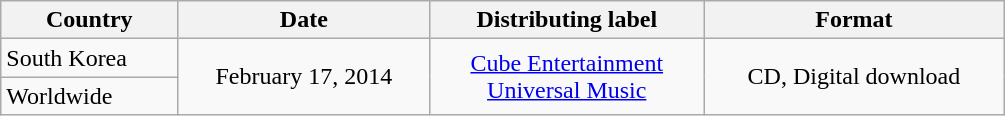<table class="wikitable" style="width:670px;">
<tr>
<th>Country</th>
<th>Date</th>
<th>Distributing label</th>
<th>Format</th>
</tr>
<tr>
<td>South Korea</td>
<td rowspan="2" style="text-align:center;">February 17, 2014</td>
<td rowspan="2" style="text-align:center;"><a href='#'>Cube Entertainment</a><br> <a href='#'>Universal Music</a></td>
<td rowspan="2" style="text-align:center;">CD, Digital download</td>
</tr>
<tr>
<td>Worldwide</td>
</tr>
</table>
